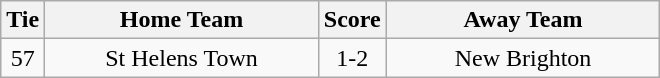<table class="wikitable" style="text-align:center;">
<tr>
<th width=20>Tie</th>
<th width=175>Home Team</th>
<th width=20>Score</th>
<th width=175>Away Team</th>
</tr>
<tr>
<td>57</td>
<td>St Helens Town</td>
<td>1-2</td>
<td>New Brighton</td>
</tr>
</table>
